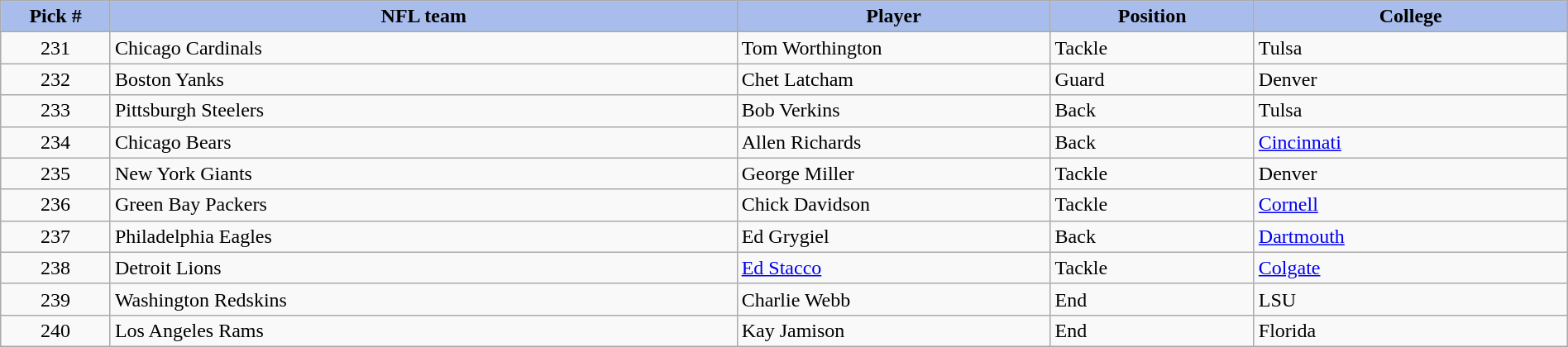<table class="wikitable sortable sortable" style="width: 100%">
<tr>
<th style="background:#A8BDEC;" width=7%>Pick #</th>
<th width=40% style="background:#A8BDEC;">NFL team</th>
<th width=20% style="background:#A8BDEC;">Player</th>
<th width=13% style="background:#A8BDEC;">Position</th>
<th style="background:#A8BDEC;">College</th>
</tr>
<tr>
<td align=center>231</td>
<td>Chicago Cardinals</td>
<td>Tom Worthington</td>
<td>Tackle</td>
<td>Tulsa</td>
</tr>
<tr>
<td align=center>232</td>
<td>Boston Yanks</td>
<td>Chet Latcham</td>
<td>Guard</td>
<td>Denver</td>
</tr>
<tr>
<td align=center>233</td>
<td>Pittsburgh Steelers</td>
<td>Bob Verkins</td>
<td>Back</td>
<td>Tulsa</td>
</tr>
<tr>
<td align=center>234</td>
<td>Chicago Bears</td>
<td>Allen Richards</td>
<td>Back</td>
<td><a href='#'>Cincinnati</a></td>
</tr>
<tr>
<td align=center>235</td>
<td>New York Giants</td>
<td>George Miller</td>
<td>Tackle</td>
<td>Denver</td>
</tr>
<tr>
<td align=center>236</td>
<td>Green Bay Packers</td>
<td>Chick Davidson</td>
<td>Tackle</td>
<td><a href='#'>Cornell</a></td>
</tr>
<tr>
<td align=center>237</td>
<td>Philadelphia Eagles</td>
<td>Ed Grygiel</td>
<td>Back</td>
<td><a href='#'>Dartmouth</a></td>
</tr>
<tr>
<td align=center>238</td>
<td>Detroit Lions</td>
<td><a href='#'>Ed Stacco</a></td>
<td>Tackle</td>
<td><a href='#'>Colgate</a></td>
</tr>
<tr>
<td align=center>239</td>
<td>Washington Redskins</td>
<td>Charlie Webb</td>
<td>End</td>
<td>LSU</td>
</tr>
<tr>
<td align=center>240</td>
<td>Los Angeles Rams</td>
<td>Kay Jamison</td>
<td>End</td>
<td>Florida</td>
</tr>
</table>
